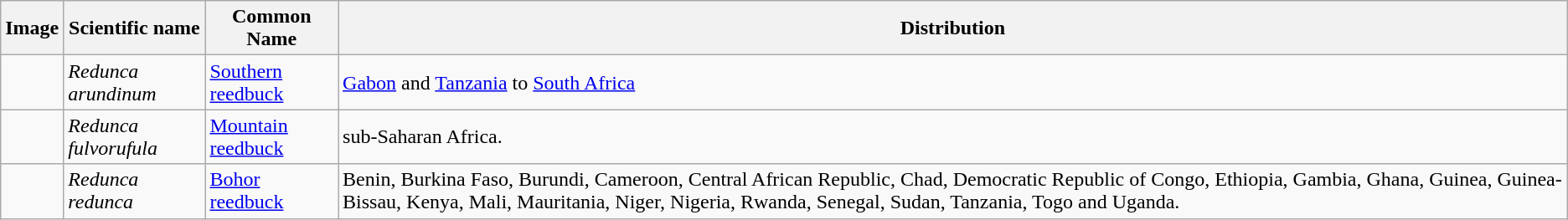<table class="wikitable">
<tr>
<th>Image</th>
<th>Scientific name</th>
<th>Common Name</th>
<th>Distribution</th>
</tr>
<tr>
<td></td>
<td><em>Redunca arundinum</em></td>
<td><a href='#'>Southern reedbuck</a></td>
<td><a href='#'>Gabon</a> and <a href='#'>Tanzania</a> to <a href='#'>South Africa</a></td>
</tr>
<tr>
<td></td>
<td><em>Redunca fulvorufula</em></td>
<td><a href='#'>Mountain reedbuck</a></td>
<td>sub-Saharan Africa.</td>
</tr>
<tr>
<td></td>
<td><em>Redunca redunca</em></td>
<td><a href='#'>Bohor reedbuck</a></td>
<td>Benin, Burkina Faso, Burundi, Cameroon, Central African Republic, Chad, Democratic Republic of Congo, Ethiopia, Gambia, Ghana, Guinea, Guinea-Bissau, Kenya, Mali, Mauritania, Niger, Nigeria, Rwanda, Senegal, Sudan, Tanzania, Togo and Uganda.</td>
</tr>
</table>
